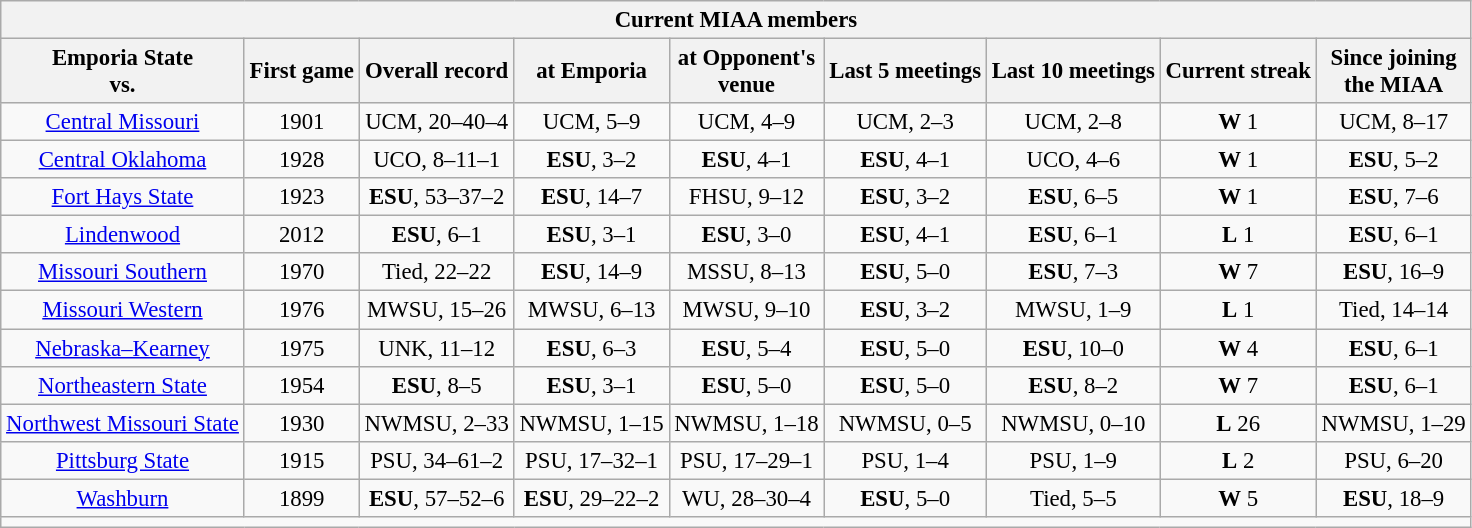<table class="wikitable" style="text-align:center; font-size:95%">
<tr>
<th colspan=9>Current MIAA members</th>
</tr>
<tr>
<th>Emporia State<br>vs.</th>
<th>First game</th>
<th>Overall record</th>
<th>at Emporia</th>
<th>at Opponent's<br>venue</th>
<th>Last 5 meetings</th>
<th>Last 10 meetings</th>
<th>Current streak</th>
<th>Since joining<br>the MIAA</th>
</tr>
<tr>
<td><a href='#'>Central Missouri</a></td>
<td>1901</td>
<td>UCM, 20–40–4</td>
<td>UCM, 5–9</td>
<td>UCM, 4–9</td>
<td>UCM, 2–3</td>
<td>UCM, 2–8</td>
<td><strong>W</strong> 1</td>
<td>UCM, 8–17</td>
</tr>
<tr>
<td><a href='#'>Central Oklahoma</a></td>
<td>1928</td>
<td>UCO, 8–11–1</td>
<td><strong>ESU</strong>, 3–2</td>
<td><strong>ESU</strong>, 4–1</td>
<td><strong>ESU</strong>, 4–1</td>
<td>UCO, 4–6</td>
<td><strong>W</strong> 1</td>
<td><strong>ESU</strong>, 5–2</td>
</tr>
<tr>
<td><a href='#'>Fort Hays State</a></td>
<td>1923</td>
<td><strong>ESU</strong>, 53–37–2</td>
<td><strong>ESU</strong>, 14–7</td>
<td>FHSU, 9–12</td>
<td><strong>ESU</strong>, 3–2</td>
<td><strong>ESU</strong>, 6–5</td>
<td><strong>W</strong> 1</td>
<td><strong>ESU</strong>, 7–6</td>
</tr>
<tr>
<td><a href='#'>Lindenwood</a></td>
<td>2012</td>
<td><strong>ESU</strong>, 6–1</td>
<td><strong>ESU</strong>, 3–1</td>
<td><strong>ESU</strong>, 3–0</td>
<td><strong>ESU</strong>, 4–1</td>
<td><strong>ESU</strong>, 6–1</td>
<td><strong>L</strong> 1</td>
<td><strong>ESU</strong>, 6–1</td>
</tr>
<tr>
<td><a href='#'>Missouri Southern</a></td>
<td>1970</td>
<td>Tied, 22–22</td>
<td><strong>ESU</strong>, 14–9</td>
<td>MSSU, 8–13</td>
<td><strong>ESU</strong>, 5–0</td>
<td><strong>ESU</strong>, 7–3</td>
<td><strong>W</strong> 7</td>
<td><strong>ESU</strong>, 16–9</td>
</tr>
<tr>
<td><a href='#'>Missouri Western</a></td>
<td>1976</td>
<td>MWSU, 15–26</td>
<td>MWSU, 6–13</td>
<td>MWSU, 9–10</td>
<td><strong>ESU</strong>, 3–2</td>
<td>MWSU, 1–9</td>
<td><strong>L</strong> 1</td>
<td>Tied, 14–14</td>
</tr>
<tr>
<td><a href='#'>Nebraska–Kearney</a></td>
<td>1975</td>
<td>UNK, 11–12</td>
<td><strong>ESU</strong>, 6–3</td>
<td><strong>ESU</strong>, 5–4</td>
<td><strong>ESU</strong>, 5–0</td>
<td><strong>ESU</strong>, 10–0</td>
<td><strong>W</strong> 4</td>
<td><strong>ESU</strong>, 6–1</td>
</tr>
<tr>
<td><a href='#'>Northeastern State</a></td>
<td>1954</td>
<td><strong>ESU</strong>, 8–5</td>
<td><strong>ESU</strong>, 3–1</td>
<td><strong>ESU</strong>, 5–0</td>
<td><strong>ESU</strong>, 5–0</td>
<td><strong>ESU</strong>, 8–2</td>
<td><strong>W</strong> 7</td>
<td><strong>ESU</strong>, 6–1</td>
</tr>
<tr>
<td><a href='#'>Northwest Missouri State</a></td>
<td>1930</td>
<td>NWMSU, 2–33</td>
<td>NWMSU, 1–15</td>
<td>NWMSU, 1–18</td>
<td>NWMSU, 0–5</td>
<td>NWMSU, 0–10</td>
<td><strong>L</strong> 26</td>
<td>NWMSU, 1–29</td>
</tr>
<tr>
<td><a href='#'>Pittsburg State</a></td>
<td>1915</td>
<td>PSU, 34–61–2</td>
<td>PSU, 17–32–1</td>
<td>PSU, 17–29–1</td>
<td>PSU, 1–4</td>
<td>PSU, 1–9</td>
<td><strong>L</strong> 2</td>
<td>PSU, 6–20</td>
</tr>
<tr>
<td><a href='#'>Washburn</a></td>
<td>1899</td>
<td><strong>ESU</strong>, 57–52–6</td>
<td><strong>ESU</strong>, 29–22–2</td>
<td>WU, 28–30–4</td>
<td><strong>ESU</strong>, 5–0</td>
<td>Tied, 5–5</td>
<td><strong>W</strong> 5</td>
<td><strong>ESU</strong>, 18–9</td>
</tr>
<tr>
<td colspan="9"></td>
</tr>
</table>
